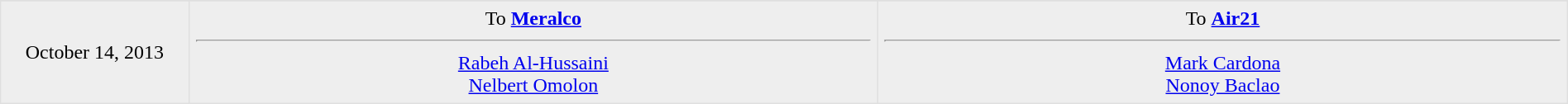<table border=1 style="border-collapse:collapse; text-align: center; width: 100%" bordercolor="#DFDFDF"  cellpadding="5">
<tr>
</tr>
<tr bgcolor="eeeeee">
<td style="width:12%">October 14, 2013</td>
<td style="width:44%" valign="top">To <strong><a href='#'>Meralco</a></strong><hr><a href='#'>Rabeh Al-Hussaini</a> <br> <a href='#'>Nelbert Omolon</a></td>
<td style="width:44%" valign="top">To <strong><a href='#'>Air21</a></strong><hr><a href='#'>Mark Cardona</a> <br> <a href='#'>Nonoy Baclao</a></td>
</tr>
</table>
